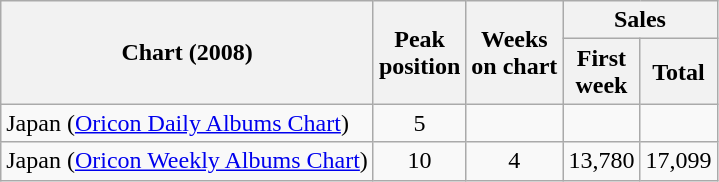<table class="wikitable sortable" border="1">
<tr>
<th rowspan="2">Chart (2008)</th>
<th rowspan="2">Peak<br>position</th>
<th rowspan="2">Weeks<br>on chart</th>
<th colspan="2">Sales</th>
</tr>
<tr>
<th>First<br>week</th>
<th>Total</th>
</tr>
<tr>
<td>Japan (<a href='#'>Oricon Daily Albums Chart</a>)</td>
<td style="text-align:center;">5</td>
<td style="text-align:center;"></td>
<td style="text-align:center;"></td>
<td></td>
</tr>
<tr>
<td>Japan (<a href='#'>Oricon Weekly Albums Chart</a>)</td>
<td style="text-align:center;">10</td>
<td style="text-align:center;">4</td>
<td style="text-align:center;">13,780</td>
<td style="text-align:center;">17,099</td>
</tr>
</table>
